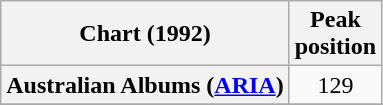<table class="wikitable sortable plainrowheaders">
<tr>
<th scope="col">Chart (1992)</th>
<th scope="col">Peak<br> position</th>
</tr>
<tr>
<th scope="row">Australian Albums (<a href='#'>ARIA</a>)</th>
<td align="center">129</td>
</tr>
<tr>
</tr>
<tr>
</tr>
</table>
